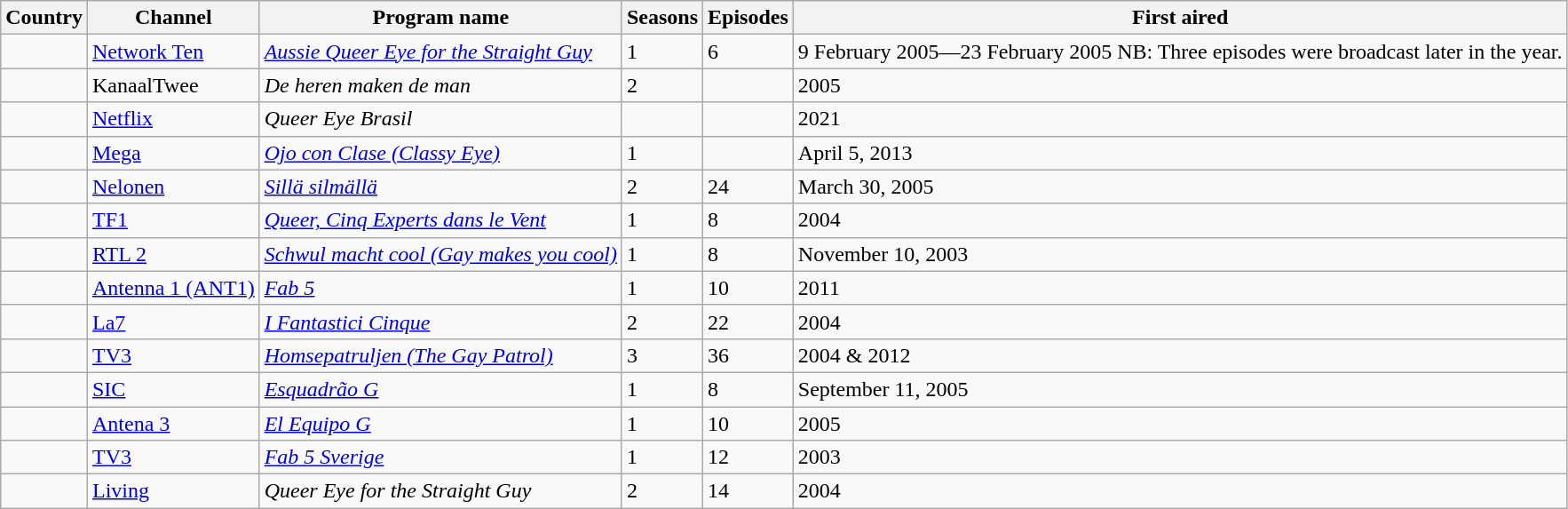<table class="wikitable">
<tr>
<th>Country</th>
<th>Channel</th>
<th>Program name</th>
<th>Seasons</th>
<th>Episodes</th>
<th>First aired</th>
</tr>
<tr>
<td></td>
<td><a href='#'>Network Ten</a></td>
<td><em><a href='#'>Aussie Queer Eye for the Straight Guy</a></em></td>
<td>1</td>
<td>6</td>
<td>9 February 2005—23 February 2005 NB: Three episodes were broadcast later in the year.</td>
</tr>
<tr>
<td></td>
<td>KanaalTwee</td>
<td><em>De heren maken de man</em></td>
<td>2</td>
<td></td>
<td>2005</td>
</tr>
<tr>
<td></td>
<td><a href='#'>Netflix</a></td>
<td><em>Queer Eye Brasil</em></td>
<td></td>
<td></td>
<td>2021</td>
</tr>
<tr>
<td></td>
<td><a href='#'>Mega</a></td>
<td><em><a href='#'>Ojo con Clase (Classy Eye)</a></em></td>
<td>1</td>
<td></td>
<td>April 5, 2013</td>
</tr>
<tr>
<td></td>
<td><a href='#'>Nelonen</a></td>
<td><em><a href='#'>Sillä silmällä</a></em></td>
<td>2</td>
<td>24</td>
<td>March 30, 2005</td>
</tr>
<tr>
<td></td>
<td><a href='#'>TF1</a></td>
<td><em><a href='#'>Queer, Cinq Experts dans le Vent</a></em></td>
<td>1</td>
<td>8</td>
<td>2004</td>
</tr>
<tr>
<td></td>
<td><a href='#'>RTL 2</a></td>
<td><em><a href='#'>Schwul macht cool (Gay makes you cool)</a></em></td>
<td>1</td>
<td>8</td>
<td>November 10, 2003</td>
</tr>
<tr>
<td></td>
<td><a href='#'>Antenna 1 (ANT1)</a></td>
<td><em><a href='#'>Fab 5</a></em></td>
<td>1</td>
<td>10</td>
<td>2011</td>
</tr>
<tr>
<td></td>
<td><a href='#'>La7</a></td>
<td><em><a href='#'>I Fantastici Cinque</a></em></td>
<td>2</td>
<td>22</td>
<td>2004</td>
</tr>
<tr>
<td></td>
<td><a href='#'>TV3</a></td>
<td><em><a href='#'>Homsepatruljen (The Gay Patrol)</a></em></td>
<td>3</td>
<td>36</td>
<td>2004 & 2012</td>
</tr>
<tr>
<td></td>
<td><a href='#'>SIC</a></td>
<td><em><a href='#'>Esquadrão G</a></em></td>
<td>1</td>
<td>8</td>
<td>September 11, 2005</td>
</tr>
<tr>
<td></td>
<td><a href='#'>Antena 3</a></td>
<td><em><a href='#'>El Equipo G</a></em></td>
<td>1</td>
<td>10</td>
<td>2005</td>
</tr>
<tr>
<td></td>
<td><a href='#'>TV3</a></td>
<td><em><a href='#'>Fab 5 Sverige</a></em></td>
<td>1</td>
<td>12</td>
<td>2003</td>
</tr>
<tr>
<td></td>
<td><a href='#'>Living</a></td>
<td><em>Queer Eye for the Straight Guy</em></td>
<td>2</td>
<td>14</td>
<td>2004</td>
</tr>
</table>
